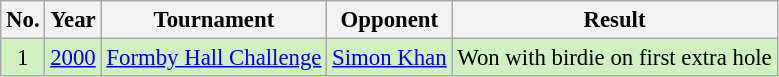<table class="wikitable" style="font-size:95%;">
<tr>
<th>No.</th>
<th>Year</th>
<th>Tournament</th>
<th>Opponent</th>
<th>Result</th>
</tr>
<tr style="background:#D0F0C0;">
<td align=center>1</td>
<td><a href='#'>2000</a></td>
<td><a href='#'>Formby Hall Challenge</a></td>
<td> <a href='#'>Simon Khan</a></td>
<td>Won with birdie on first extra hole</td>
</tr>
</table>
